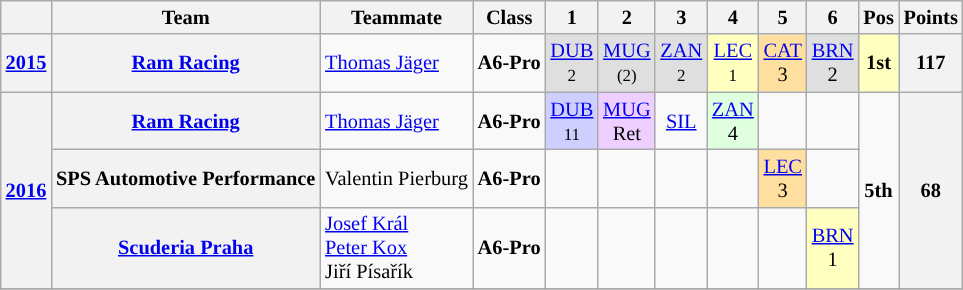<table class="wikitable" style="font-size:85%; text-align:center">
<tr>
<th valign="middle"></th>
<th>Team</th>
<th valign="middle">Teammate</th>
<th valign="middle">Class</th>
<th>1</th>
<th>2</th>
<th>3</th>
<th>4</th>
<th>5</th>
<th>6</th>
<th>Pos</th>
<th valign="middle">Points</th>
</tr>
<tr>
<th><a href='#'>2015</a></th>
<th nowrap> <a href='#'>Ram Racing</a></th>
<td nowrap align=left> <a href='#'>Thomas Jäger</a></td>
<td nowrap><strong>A6-Pro</strong></td>
<td style="background:#DFDFDF;"><a href='#'>DUB</a><br><small>2</small></td>
<td style="background:#DFDFDF;"><a href='#'>MUG</a><br><small>(2)</small></td>
<td style="background:#DFDFDF;"><a href='#'>ZAN</a><br><small>2</small></td>
<td style="background:#FFFFBF;"><a href='#'>LEC</a><br><small>1</small></td>
<td style="background:#FFDF9F;"><a href='#'>CAT</a><br>3</td>
<td style="background:#DFDFDF;"><a href='#'>BRN</a><br>2</td>
<td style="background:#FFFFBF;"><strong>1st</strong></td>
<th>117</th>
</tr>
<tr>
<th rowspan="3"><a href='#'>2016</a></th>
<th nowrap> <a href='#'>Ram Racing</a></th>
<td nowrap align=left> <a href='#'>Thomas Jäger</a></td>
<td nowrap><strong>A6-Pro</strong></td>
<td style="background:#CFCFFF;"><a href='#'>DUB</a><br><small>11</small></td>
<td style="background:#EFCFFF;"><a href='#'>MUG</a><br>Ret</td>
<td><a href='#'>SIL</a><br></td>
<td style="background:#DFFFDF"><a href='#'>ZAN</a><br>4</td>
<td></td>
<td></td>
<td rowspan="3"><strong>5th</strong></td>
<th rowspan="3">68</th>
</tr>
<tr>
<th nowrap> SPS Automotive Performance</th>
<td nowrap align=left> Valentin Pierburg</td>
<td nowrap><strong>A6-Pro</strong></td>
<td></td>
<td></td>
<td></td>
<td></td>
<td style="background:#FFDF9F;"><a href='#'>LEC</a><br>3</td>
<td></td>
</tr>
<tr>
<th nowrap> <a href='#'>Scuderia Praha</a></th>
<td nowrap align=left> <a href='#'>Josef Král</a><br> <a href='#'>Peter Kox</a><br>Jiří Písařík</td>
<td style="background:#;"><strong>A6-Pro</strong></td>
<td></td>
<td></td>
<td></td>
<td></td>
<td></td>
<td style="background:#FFFFBF;"><a href='#'>BRN</a><br>1</td>
</tr>
<tr>
</tr>
</table>
